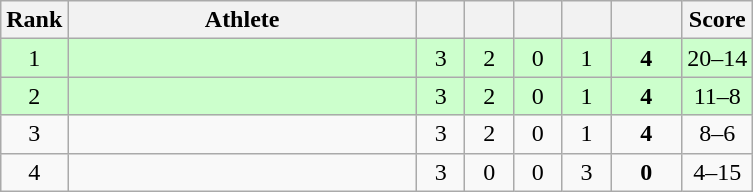<table class="wikitable" style="text-align: center;">
<tr>
<th width=25>Rank</th>
<th width=225>Athlete</th>
<th width=25></th>
<th width=25></th>
<th width=25></th>
<th width=25></th>
<th width=40></th>
<th width=40>Score</th>
</tr>
<tr bgcolor=ccffcc>
<td>1</td>
<td align=left></td>
<td>3</td>
<td>2</td>
<td>0</td>
<td>1</td>
<td><strong>4</strong></td>
<td>20–14</td>
</tr>
<tr bgcolor=ccffcc>
<td>2</td>
<td align=left></td>
<td>3</td>
<td>2</td>
<td>0</td>
<td>1</td>
<td><strong>4</strong></td>
<td>11–8</td>
</tr>
<tr>
<td>3</td>
<td align=left></td>
<td>3</td>
<td>2</td>
<td>0</td>
<td>1</td>
<td><strong>4</strong></td>
<td>8–6</td>
</tr>
<tr>
<td>4</td>
<td align=left></td>
<td>3</td>
<td>0</td>
<td>0</td>
<td>3</td>
<td><strong>0</strong></td>
<td>4–15</td>
</tr>
</table>
